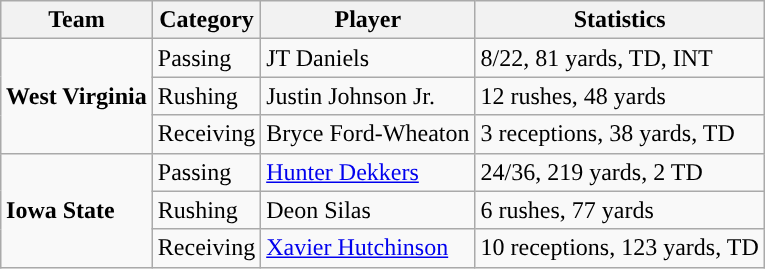<table class="wikitable" style="float: right;">
<tr>
<th>Team</th>
<th>Category</th>
<th>Player</th>
<th>Statistics</th>
</tr>
<tr>
<td rowspan=3><strong>West Virginia</strong></td>
<td>Passing</td>
<td>JT Daniels</td>
<td>8/22, 81 yards, TD, INT</td>
</tr>
<tr>
<td>Rushing</td>
<td>Justin Johnson Jr.</td>
<td>12 rushes, 48 yards</td>
</tr>
<tr>
<td>Receiving</td>
<td>Bryce Ford-Wheaton</td>
<td>3 receptions, 38 yards, TD</td>
</tr>
<tr>
<td rowspan=3><strong>Iowa State</strong></td>
<td>Passing</td>
<td><a href='#'>Hunter Dekkers</a></td>
<td>24/36, 219 yards, 2 TD</td>
</tr>
<tr>
<td>Rushing</td>
<td>Deon Silas</td>
<td>6 rushes, 77 yards</td>
</tr>
<tr>
<td>Receiving</td>
<td><a href='#'>Xavier Hutchinson</a></td>
<td>10 receptions, 123 yards, TD</td>
</tr>
</table>
